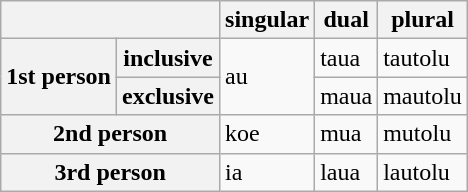<table class="wikitable">
<tr>
<th colspan="2"></th>
<th>singular</th>
<th>dual</th>
<th>plural</th>
</tr>
<tr>
<th rowspan="2">1st person</th>
<th>inclusive</th>
<td rowspan="2">au</td>
<td>taua</td>
<td>tautolu</td>
</tr>
<tr>
<th>exclusive</th>
<td>maua</td>
<td>mautolu</td>
</tr>
<tr>
<th colspan="2">2nd person</th>
<td>koe</td>
<td>mua</td>
<td>mutolu</td>
</tr>
<tr>
<th colspan="2">3rd person</th>
<td>ia</td>
<td>laua</td>
<td>lautolu</td>
</tr>
</table>
